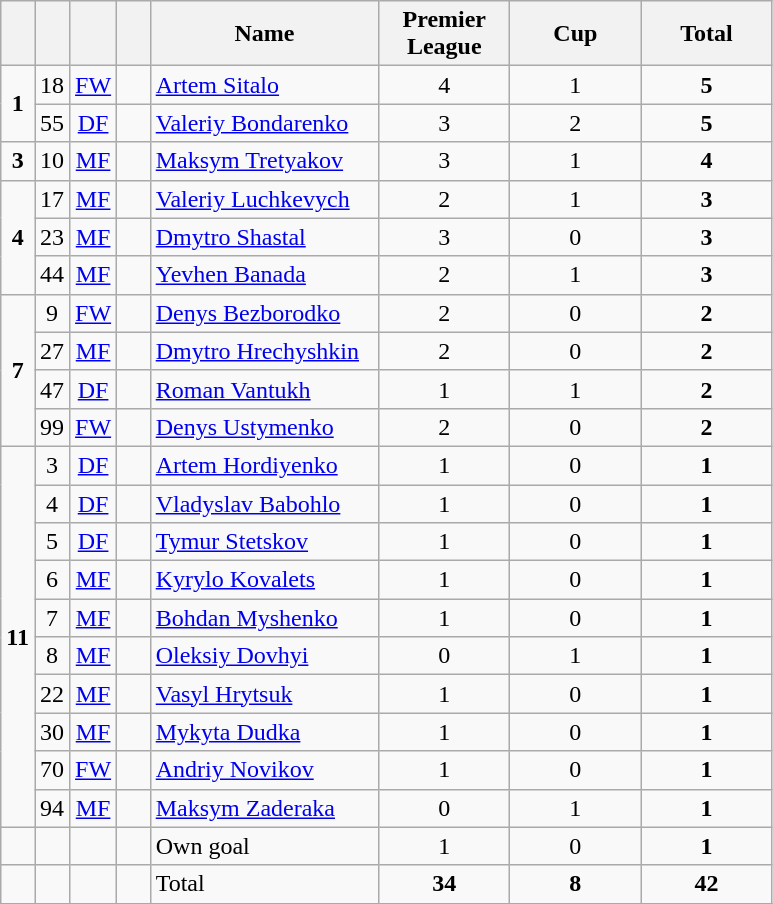<table class="wikitable" style="text-align:center">
<tr>
<th width=15></th>
<th width=15></th>
<th width=15></th>
<th width=15></th>
<th width=145>Name</th>
<th width=80><strong>Premier League</strong></th>
<th width=80><strong>Cup</strong></th>
<th width=80>Total</th>
</tr>
<tr>
<td rowspan=2><strong>1</strong></td>
<td>18</td>
<td><a href='#'>FW</a></td>
<td></td>
<td align=left><a href='#'>Artem Sitalo</a></td>
<td>4</td>
<td>1</td>
<td><strong>5</strong></td>
</tr>
<tr>
<td>55</td>
<td><a href='#'>DF</a></td>
<td></td>
<td align=left><a href='#'>Valeriy Bondarenko</a></td>
<td>3</td>
<td>2</td>
<td><strong>5</strong></td>
</tr>
<tr>
<td><strong>3</strong></td>
<td>10</td>
<td><a href='#'>MF</a></td>
<td></td>
<td align=left><a href='#'>Maksym Tretyakov</a></td>
<td>3</td>
<td>1</td>
<td><strong>4</strong></td>
</tr>
<tr>
<td rowspan=3><strong>4</strong></td>
<td>17</td>
<td><a href='#'>MF</a></td>
<td></td>
<td align=left><a href='#'>Valeriy Luchkevych</a></td>
<td>2</td>
<td>1</td>
<td><strong>3</strong></td>
</tr>
<tr>
<td>23</td>
<td><a href='#'>MF</a></td>
<td></td>
<td align=left><a href='#'>Dmytro Shastal</a></td>
<td>3</td>
<td>0</td>
<td><strong>3</strong></td>
</tr>
<tr>
<td>44</td>
<td><a href='#'>MF</a></td>
<td></td>
<td align=left><a href='#'>Yevhen Banada</a></td>
<td>2</td>
<td>1</td>
<td><strong>3</strong></td>
</tr>
<tr>
<td rowspan=4><strong>7</strong></td>
<td>9</td>
<td><a href='#'>FW</a></td>
<td></td>
<td align=left><a href='#'>Denys Bezborodko</a></td>
<td>2</td>
<td>0</td>
<td><strong>2</strong></td>
</tr>
<tr>
<td>27</td>
<td><a href='#'>MF</a></td>
<td></td>
<td align=left><a href='#'>Dmytro Hrechyshkin</a></td>
<td>2</td>
<td>0</td>
<td><strong>2</strong></td>
</tr>
<tr>
<td>47</td>
<td><a href='#'>DF</a></td>
<td></td>
<td align=left><a href='#'>Roman Vantukh</a></td>
<td>1</td>
<td>1</td>
<td><strong>2</strong></td>
</tr>
<tr>
<td>99</td>
<td><a href='#'>FW</a></td>
<td></td>
<td align=left><a href='#'>Denys Ustymenko</a></td>
<td>2</td>
<td>0</td>
<td><strong>2</strong></td>
</tr>
<tr>
<td rowspan=10><strong>11</strong></td>
<td>3</td>
<td><a href='#'>DF</a></td>
<td></td>
<td align=left><a href='#'>Artem Hordiyenko</a></td>
<td>1</td>
<td>0</td>
<td><strong>1</strong></td>
</tr>
<tr>
<td>4</td>
<td><a href='#'>DF</a></td>
<td></td>
<td align=left><a href='#'>Vladyslav Babohlo</a></td>
<td>1</td>
<td>0</td>
<td><strong>1</strong></td>
</tr>
<tr>
<td>5</td>
<td><a href='#'>DF</a></td>
<td></td>
<td align=left><a href='#'>Tymur Stetskov</a></td>
<td>1</td>
<td>0</td>
<td><strong>1</strong></td>
</tr>
<tr>
<td>6</td>
<td><a href='#'>MF</a></td>
<td></td>
<td align=left><a href='#'>Kyrylo Kovalets</a></td>
<td>1</td>
<td>0</td>
<td><strong>1</strong></td>
</tr>
<tr>
<td>7</td>
<td><a href='#'>MF</a></td>
<td></td>
<td align=left><a href='#'>Bohdan Myshenko</a></td>
<td>1</td>
<td>0</td>
<td><strong>1</strong></td>
</tr>
<tr>
<td>8</td>
<td><a href='#'>MF</a></td>
<td></td>
<td align=left><a href='#'>Oleksiy Dovhyi</a></td>
<td>0</td>
<td>1</td>
<td><strong>1</strong></td>
</tr>
<tr>
<td>22</td>
<td><a href='#'>MF</a></td>
<td></td>
<td align=left><a href='#'>Vasyl Hrytsuk</a></td>
<td>1</td>
<td>0</td>
<td><strong>1</strong></td>
</tr>
<tr>
<td>30</td>
<td><a href='#'>MF</a></td>
<td></td>
<td align=left><a href='#'>Mykyta Dudka</a></td>
<td>1</td>
<td>0</td>
<td><strong>1</strong></td>
</tr>
<tr>
<td>70</td>
<td><a href='#'>FW</a></td>
<td></td>
<td align=left><a href='#'>Andriy Novikov</a></td>
<td>1</td>
<td>0</td>
<td><strong>1</strong></td>
</tr>
<tr>
<td>94</td>
<td><a href='#'>MF</a></td>
<td></td>
<td align=left><a href='#'>Maksym Zaderaka</a></td>
<td>0</td>
<td>1</td>
<td><strong>1</strong></td>
</tr>
<tr>
<td></td>
<td></td>
<td></td>
<td></td>
<td align=left>Own goal</td>
<td>1</td>
<td>0</td>
<td><strong>1</strong></td>
</tr>
<tr>
<td></td>
<td></td>
<td></td>
<td></td>
<td align=left>Total</td>
<td><strong>34</strong></td>
<td><strong>8</strong></td>
<td><strong>42</strong></td>
</tr>
<tr>
</tr>
</table>
